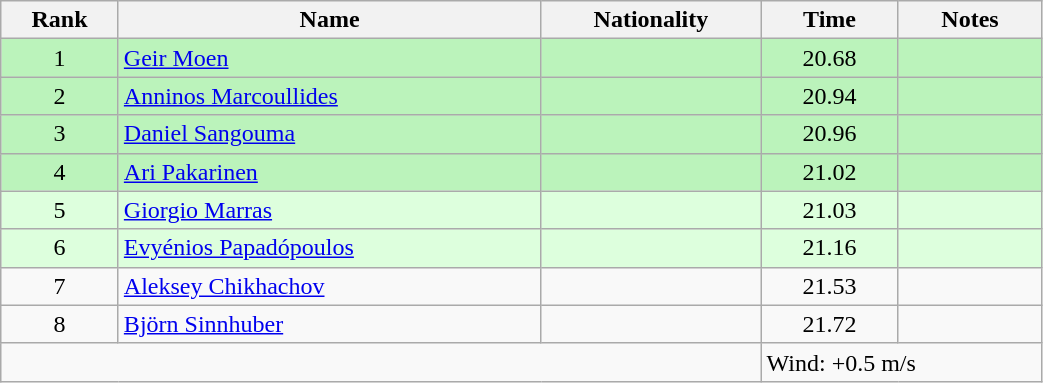<table class="wikitable sortable" style="text-align:center;width: 55%">
<tr>
<th>Rank</th>
<th>Name</th>
<th>Nationality</th>
<th>Time</th>
<th>Notes</th>
</tr>
<tr bgcolor=bbf3bb>
<td>1</td>
<td align=left><a href='#'>Geir Moen</a></td>
<td align=left></td>
<td>20.68</td>
<td></td>
</tr>
<tr bgcolor=bbf3bb>
<td>2</td>
<td align=left><a href='#'>Anninos Marcoullides</a></td>
<td align=left></td>
<td>20.94</td>
<td></td>
</tr>
<tr bgcolor=bbf3bb>
<td>3</td>
<td align=left><a href='#'>Daniel Sangouma</a></td>
<td align=left></td>
<td>20.96</td>
<td></td>
</tr>
<tr bgcolor=bbf3bb>
<td>4</td>
<td align=left><a href='#'>Ari Pakarinen</a></td>
<td align=left></td>
<td>21.02</td>
<td></td>
</tr>
<tr bgcolor=ddffdd>
<td>5</td>
<td align=left><a href='#'>Giorgio Marras</a></td>
<td align=left></td>
<td>21.03</td>
<td></td>
</tr>
<tr bgcolor=ddffdd>
<td>6</td>
<td align=left><a href='#'>Evyénios Papadópoulos</a></td>
<td align=left></td>
<td>21.16</td>
<td></td>
</tr>
<tr>
<td>7</td>
<td align=left><a href='#'>Aleksey Chikhachov</a></td>
<td align=left></td>
<td>21.53</td>
<td></td>
</tr>
<tr>
<td>8</td>
<td align=left><a href='#'>Björn Sinnhuber</a></td>
<td align=left></td>
<td>21.72</td>
<td></td>
</tr>
<tr class="sortbottom">
<td colspan="3"></td>
<td colspan="2" style="text-align:left;">Wind: +0.5 m/s</td>
</tr>
</table>
